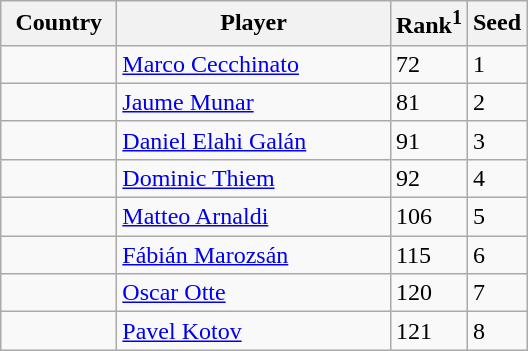<table class="sortable wikitable">
<tr>
<th width="70">Country</th>
<th width="175">Player</th>
<th>Rank<sup>1</sup></th>
<th>Seed</th>
</tr>
<tr>
<td></td>
<td><a href='#'>Marco Cecchinato</a></td>
<td>72</td>
<td>1</td>
</tr>
<tr>
<td></td>
<td><a href='#'>Jaume Munar</a></td>
<td>81</td>
<td>2</td>
</tr>
<tr>
<td></td>
<td><a href='#'>Daniel Elahi Galán</a></td>
<td>91</td>
<td>3</td>
</tr>
<tr>
<td></td>
<td><a href='#'>Dominic Thiem</a></td>
<td>92</td>
<td>4</td>
</tr>
<tr>
<td></td>
<td><a href='#'>Matteo Arnaldi</a></td>
<td>106</td>
<td>5</td>
</tr>
<tr>
<td></td>
<td><a href='#'>Fábián Marozsán</a></td>
<td>115</td>
<td>6</td>
</tr>
<tr>
<td></td>
<td><a href='#'>Oscar Otte</a></td>
<td>120</td>
<td>7</td>
</tr>
<tr>
<td></td>
<td><a href='#'>Pavel Kotov</a></td>
<td>121</td>
<td>8</td>
</tr>
</table>
